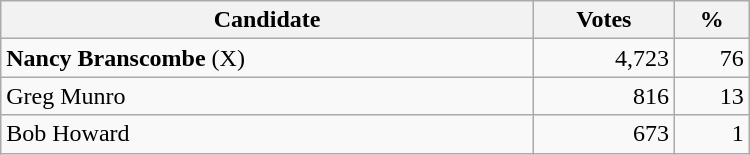<table style="width:500px;" class="wikitable">
<tr>
<th align="center">Candidate</th>
<th align="center">Votes</th>
<th align="center">%</th>
</tr>
<tr>
<td align="left"><strong>Nancy Branscombe</strong> (X)</td>
<td align="right">4,723</td>
<td align="right">76</td>
</tr>
<tr>
<td align="left">Greg Munro</td>
<td align="right">816</td>
<td align="right">13</td>
</tr>
<tr>
<td align="left">Bob Howard</td>
<td align="right">673</td>
<td align="right">1</td>
</tr>
</table>
